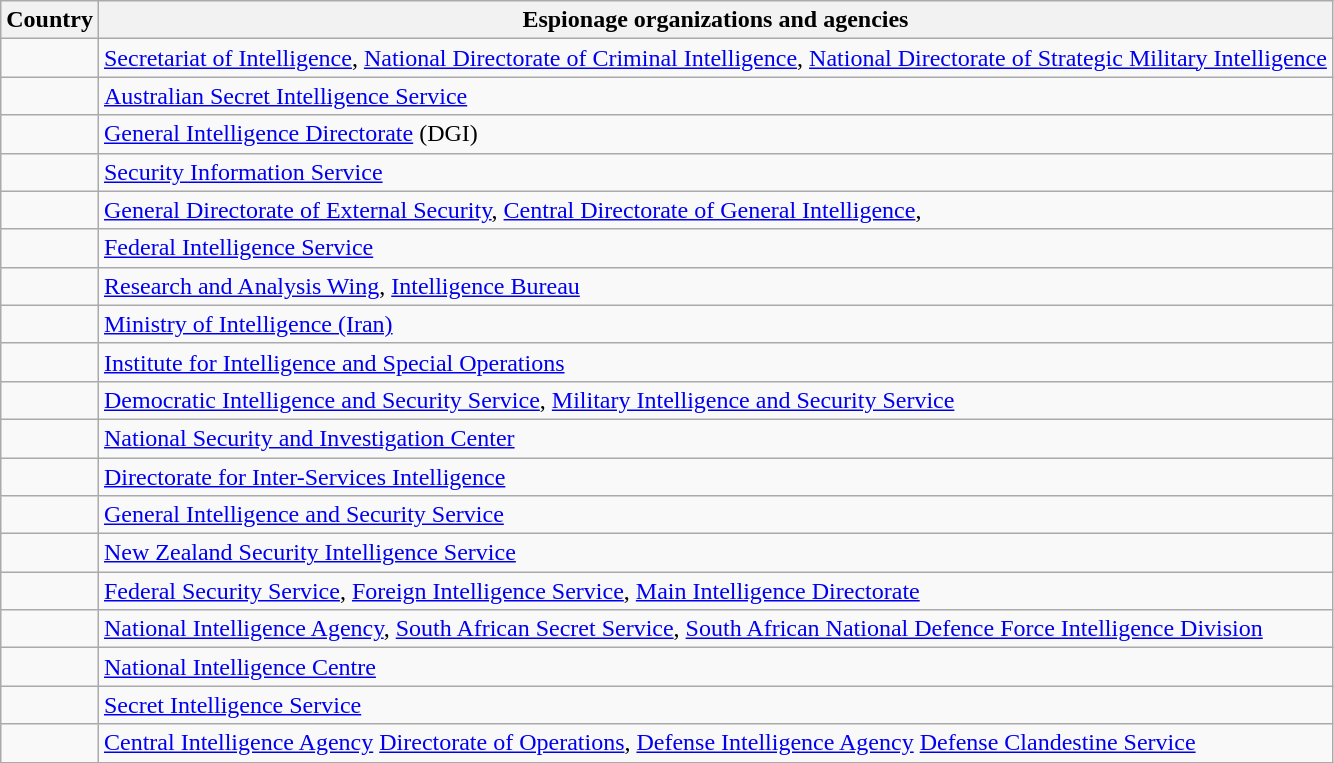<table class="wikitable">
<tr>
<th>Country</th>
<th>Espionage organizations and agencies</th>
</tr>
<tr>
<td></td>
<td><a href='#'>Secretariat of Intelligence</a>, <a href='#'>National Directorate of Criminal Intelligence</a>, <a href='#'>National Directorate of Strategic Military Intelligence</a></td>
</tr>
<tr>
<td></td>
<td><a href='#'>Australian Secret Intelligence Service</a></td>
</tr>
<tr>
<td></td>
<td><a href='#'>General Intelligence Directorate</a> (DGI)</td>
</tr>
<tr>
<td></td>
<td><a href='#'>Security Information Service</a></td>
</tr>
<tr>
<td></td>
<td><a href='#'>General Directorate of External Security</a>, <a href='#'>Central Directorate of General Intelligence</a>,</td>
</tr>
<tr>
<td></td>
<td><a href='#'>Federal Intelligence Service</a></td>
</tr>
<tr>
<td></td>
<td><a href='#'>Research and Analysis Wing</a>, <a href='#'>Intelligence Bureau</a></td>
</tr>
<tr>
<td></td>
<td><a href='#'>Ministry of Intelligence (Iran)</a></td>
</tr>
<tr>
<td></td>
<td><a href='#'>Institute for Intelligence and Special Operations</a></td>
</tr>
<tr>
<td></td>
<td><a href='#'>Democratic Intelligence and Security Service</a>, <a href='#'>Military Intelligence and Security Service</a></td>
</tr>
<tr>
<td></td>
<td><a href='#'>National Security and Investigation Center</a></td>
</tr>
<tr>
<td></td>
<td><a href='#'>Directorate for Inter-Services Intelligence</a></td>
</tr>
<tr>
<td></td>
<td><a href='#'>General Intelligence and Security Service</a></td>
</tr>
<tr>
<td></td>
<td><a href='#'>New Zealand Security Intelligence Service</a></td>
</tr>
<tr>
<td></td>
<td><a href='#'>Federal Security Service</a>, <a href='#'>Foreign Intelligence Service</a>, <a href='#'>Main Intelligence Directorate</a></td>
</tr>
<tr>
<td></td>
<td><a href='#'>National Intelligence Agency</a>, <a href='#'>South African Secret Service</a>, <a href='#'>South African National Defence Force Intelligence Division</a></td>
</tr>
<tr>
<td></td>
<td><a href='#'>National Intelligence Centre</a></td>
</tr>
<tr>
<td></td>
<td><a href='#'>Secret Intelligence Service</a></td>
</tr>
<tr>
<td></td>
<td><a href='#'>Central Intelligence Agency</a> <a href='#'>Directorate of Operations</a>, <a href='#'>Defense Intelligence Agency</a> <a href='#'>Defense Clandestine Service</a></td>
</tr>
</table>
